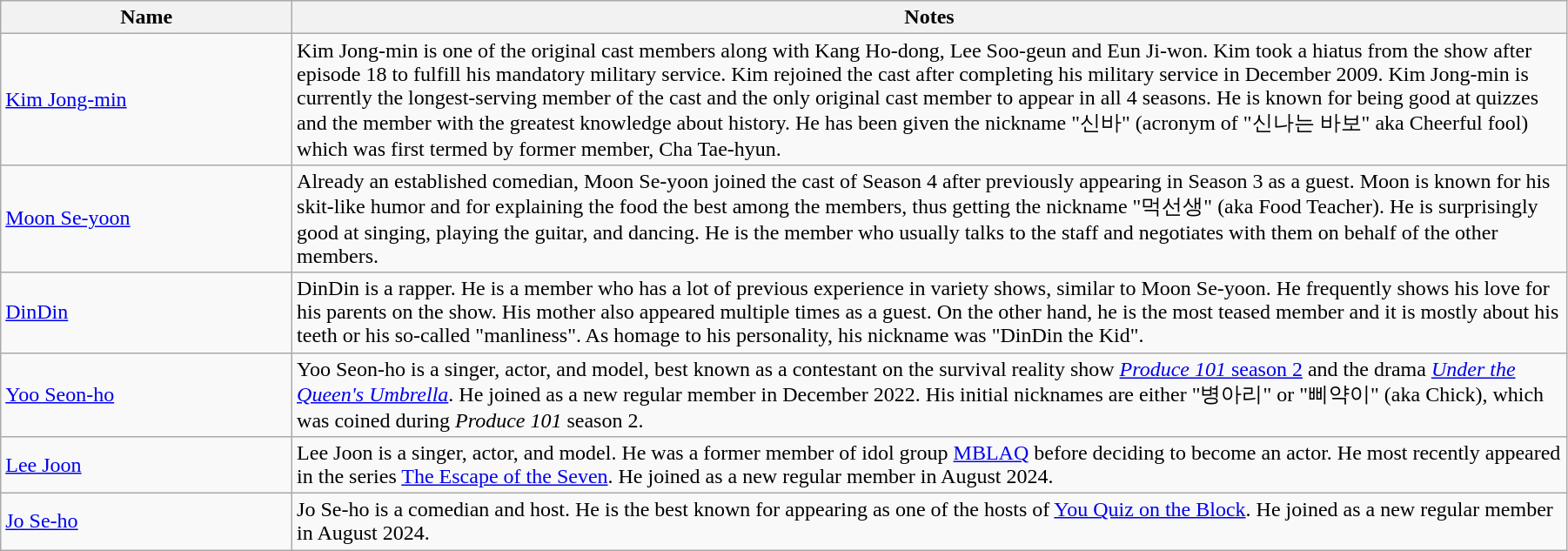<table class="wikitable sortable" style="width:95%;">
<tr>
<th style="width:16%;">Name</th>
<th style="width:70%;">Notes</th>
</tr>
<tr>
<td scope="row"><a href='#'>Kim Jong-min</a></td>
<td>Kim Jong-min is one of the original cast members along with Kang Ho-dong, Lee Soo-geun and Eun Ji-won. Kim took a hiatus from the show after episode 18 to fulfill his mandatory military service. Kim rejoined the cast after completing his military service in December 2009. Kim Jong-min is currently the longest-serving member of the cast and the only original cast member to appear in all 4 seasons. He is known for being good at quizzes and the member with the greatest knowledge about history. He has been given the nickname "신바" (acronym of "신나는 바보" aka Cheerful fool) which was first termed by former member, Cha Tae-hyun.</td>
</tr>
<tr>
<td scope="row"><a href='#'>Moon Se-yoon</a></td>
<td>Already an established comedian, Moon Se-yoon joined the cast of Season 4 after previously appearing in Season 3 as a guest. Moon is known for his skit-like humor and for explaining the food the best among the members, thus getting the nickname "먹선생" (aka Food Teacher). He is surprisingly good at singing, playing the guitar, and dancing. He is the member who usually talks to the staff and negotiates with them on behalf of the other members.</td>
</tr>
<tr>
<td scope="row"><a href='#'>DinDin</a></td>
<td>DinDin is a rapper. He is a member who has a lot of previous experience in variety shows, similar to Moon Se-yoon. He frequently shows his love for his parents on the show. His mother also appeared multiple times as a guest. On the other hand, he is the most teased member and it is mostly about his teeth or his so-called "manliness". As homage to his personality, his nickname was "DinDin the Kid".</td>
</tr>
<tr>
<td><a href='#'>Yoo Seon-ho</a></td>
<td>Yoo Seon-ho is a singer, actor, and model, best known as a contestant on the survival reality show <a href='#'><em>Produce 101</em> season 2</a> and the drama <em><a href='#'>Under the Queen's Umbrella</a></em>. He joined as a new regular member in December 2022. His initial nicknames are either "병아리" or "삐약이" (aka Chick), which was coined during <em>Produce 101</em> season 2.</td>
</tr>
<tr>
<td><a href='#'>Lee Joon</a></td>
<td>Lee Joon is a singer, actor, and model. He was a former member of idol group <a href='#'>MBLAQ</a> before deciding to become an actor. He most recently appeared in the series <a href='#'>The Escape of the Seven</a>. He joined as a new regular member in August 2024.</td>
</tr>
<tr>
<td><a href='#'>Jo Se-ho</a></td>
<td>Jo Se-ho is a comedian and host. He is the best known for appearing as one of the hosts of <a href='#'>You Quiz on the Block</a>. He joined as a new regular member in August 2024.</td>
</tr>
</table>
